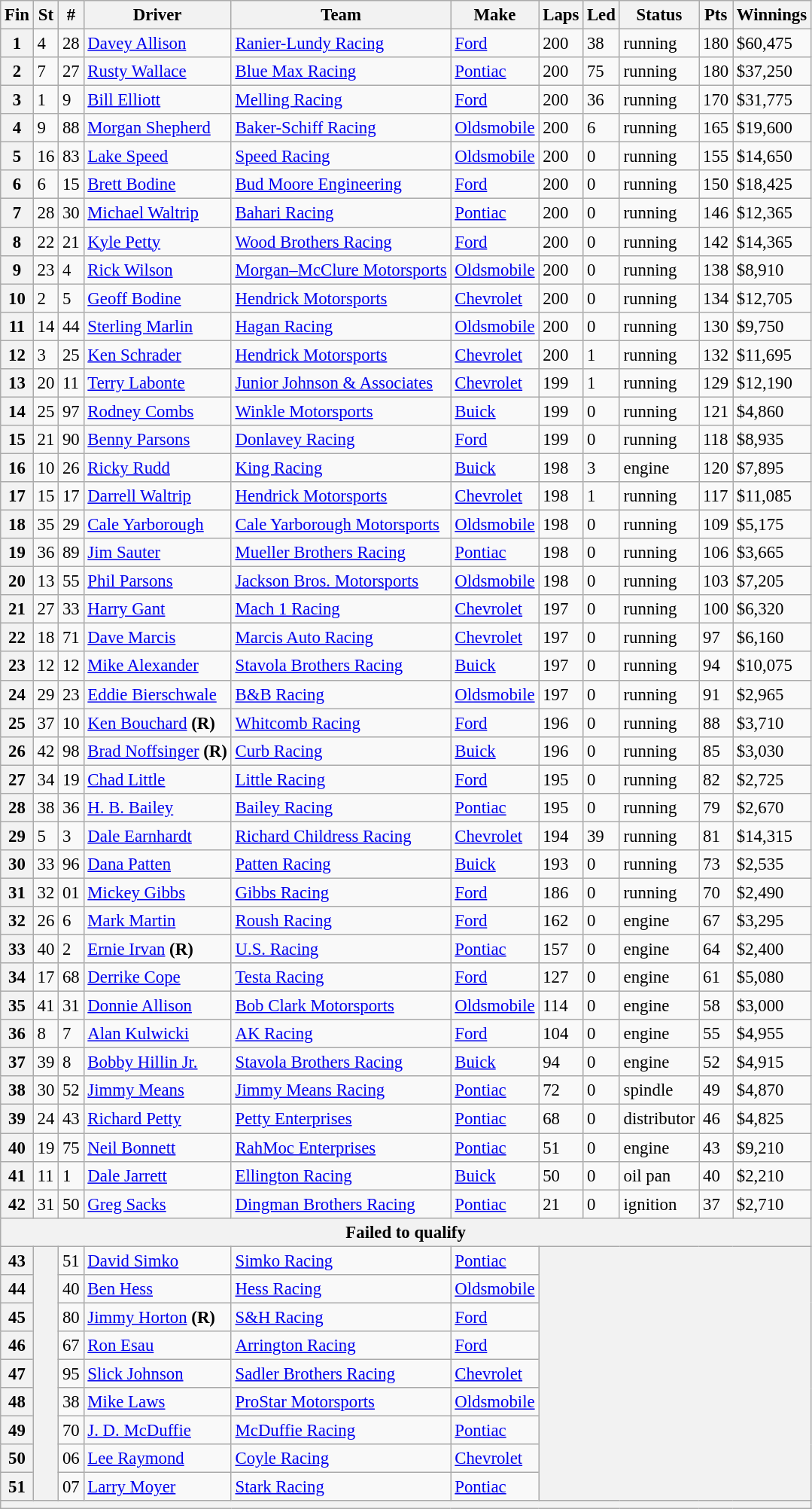<table class="wikitable" style="font-size:95%">
<tr>
<th>Fin</th>
<th>St</th>
<th>#</th>
<th>Driver</th>
<th>Team</th>
<th>Make</th>
<th>Laps</th>
<th>Led</th>
<th>Status</th>
<th>Pts</th>
<th>Winnings</th>
</tr>
<tr>
<th>1</th>
<td>4</td>
<td>28</td>
<td><a href='#'>Davey Allison</a></td>
<td><a href='#'>Ranier-Lundy Racing</a></td>
<td><a href='#'>Ford</a></td>
<td>200</td>
<td>38</td>
<td>running</td>
<td>180</td>
<td>$60,475</td>
</tr>
<tr>
<th>2</th>
<td>7</td>
<td>27</td>
<td><a href='#'>Rusty Wallace</a></td>
<td><a href='#'>Blue Max Racing</a></td>
<td><a href='#'>Pontiac</a></td>
<td>200</td>
<td>75</td>
<td>running</td>
<td>180</td>
<td>$37,250</td>
</tr>
<tr>
<th>3</th>
<td>1</td>
<td>9</td>
<td><a href='#'>Bill Elliott</a></td>
<td><a href='#'>Melling Racing</a></td>
<td><a href='#'>Ford</a></td>
<td>200</td>
<td>36</td>
<td>running</td>
<td>170</td>
<td>$31,775</td>
</tr>
<tr>
<th>4</th>
<td>9</td>
<td>88</td>
<td><a href='#'>Morgan Shepherd</a></td>
<td><a href='#'>Baker-Schiff Racing</a></td>
<td><a href='#'>Oldsmobile</a></td>
<td>200</td>
<td>6</td>
<td>running</td>
<td>165</td>
<td>$19,600</td>
</tr>
<tr>
<th>5</th>
<td>16</td>
<td>83</td>
<td><a href='#'>Lake Speed</a></td>
<td><a href='#'>Speed Racing</a></td>
<td><a href='#'>Oldsmobile</a></td>
<td>200</td>
<td>0</td>
<td>running</td>
<td>155</td>
<td>$14,650</td>
</tr>
<tr>
<th>6</th>
<td>6</td>
<td>15</td>
<td><a href='#'>Brett Bodine</a></td>
<td><a href='#'>Bud Moore Engineering</a></td>
<td><a href='#'>Ford</a></td>
<td>200</td>
<td>0</td>
<td>running</td>
<td>150</td>
<td>$18,425</td>
</tr>
<tr>
<th>7</th>
<td>28</td>
<td>30</td>
<td><a href='#'>Michael Waltrip</a></td>
<td><a href='#'>Bahari Racing</a></td>
<td><a href='#'>Pontiac</a></td>
<td>200</td>
<td>0</td>
<td>running</td>
<td>146</td>
<td>$12,365</td>
</tr>
<tr>
<th>8</th>
<td>22</td>
<td>21</td>
<td><a href='#'>Kyle Petty</a></td>
<td><a href='#'>Wood Brothers Racing</a></td>
<td><a href='#'>Ford</a></td>
<td>200</td>
<td>0</td>
<td>running</td>
<td>142</td>
<td>$14,365</td>
</tr>
<tr>
<th>9</th>
<td>23</td>
<td>4</td>
<td><a href='#'>Rick Wilson</a></td>
<td><a href='#'>Morgan–McClure Motorsports</a></td>
<td><a href='#'>Oldsmobile</a></td>
<td>200</td>
<td>0</td>
<td>running</td>
<td>138</td>
<td>$8,910</td>
</tr>
<tr>
<th>10</th>
<td>2</td>
<td>5</td>
<td><a href='#'>Geoff Bodine</a></td>
<td><a href='#'>Hendrick Motorsports</a></td>
<td><a href='#'>Chevrolet</a></td>
<td>200</td>
<td>0</td>
<td>running</td>
<td>134</td>
<td>$12,705</td>
</tr>
<tr>
<th>11</th>
<td>14</td>
<td>44</td>
<td><a href='#'>Sterling Marlin</a></td>
<td><a href='#'>Hagan Racing</a></td>
<td><a href='#'>Oldsmobile</a></td>
<td>200</td>
<td>0</td>
<td>running</td>
<td>130</td>
<td>$9,750</td>
</tr>
<tr>
<th>12</th>
<td>3</td>
<td>25</td>
<td><a href='#'>Ken Schrader</a></td>
<td><a href='#'>Hendrick Motorsports</a></td>
<td><a href='#'>Chevrolet</a></td>
<td>200</td>
<td>1</td>
<td>running</td>
<td>132</td>
<td>$11,695</td>
</tr>
<tr>
<th>13</th>
<td>20</td>
<td>11</td>
<td><a href='#'>Terry Labonte</a></td>
<td><a href='#'>Junior Johnson & Associates</a></td>
<td><a href='#'>Chevrolet</a></td>
<td>199</td>
<td>1</td>
<td>running</td>
<td>129</td>
<td>$12,190</td>
</tr>
<tr>
<th>14</th>
<td>25</td>
<td>97</td>
<td><a href='#'>Rodney Combs</a></td>
<td><a href='#'>Winkle Motorsports</a></td>
<td><a href='#'>Buick</a></td>
<td>199</td>
<td>0</td>
<td>running</td>
<td>121</td>
<td>$4,860</td>
</tr>
<tr>
<th>15</th>
<td>21</td>
<td>90</td>
<td><a href='#'>Benny Parsons</a></td>
<td><a href='#'>Donlavey Racing</a></td>
<td><a href='#'>Ford</a></td>
<td>199</td>
<td>0</td>
<td>running</td>
<td>118</td>
<td>$8,935</td>
</tr>
<tr>
<th>16</th>
<td>10</td>
<td>26</td>
<td><a href='#'>Ricky Rudd</a></td>
<td><a href='#'>King Racing</a></td>
<td><a href='#'>Buick</a></td>
<td>198</td>
<td>3</td>
<td>engine</td>
<td>120</td>
<td>$7,895</td>
</tr>
<tr>
<th>17</th>
<td>15</td>
<td>17</td>
<td><a href='#'>Darrell Waltrip</a></td>
<td><a href='#'>Hendrick Motorsports</a></td>
<td><a href='#'>Chevrolet</a></td>
<td>198</td>
<td>1</td>
<td>running</td>
<td>117</td>
<td>$11,085</td>
</tr>
<tr>
<th>18</th>
<td>35</td>
<td>29</td>
<td><a href='#'>Cale Yarborough</a></td>
<td><a href='#'>Cale Yarborough Motorsports</a></td>
<td><a href='#'>Oldsmobile</a></td>
<td>198</td>
<td>0</td>
<td>running</td>
<td>109</td>
<td>$5,175</td>
</tr>
<tr>
<th>19</th>
<td>36</td>
<td>89</td>
<td><a href='#'>Jim Sauter</a></td>
<td><a href='#'>Mueller Brothers Racing</a></td>
<td><a href='#'>Pontiac</a></td>
<td>198</td>
<td>0</td>
<td>running</td>
<td>106</td>
<td>$3,665</td>
</tr>
<tr>
<th>20</th>
<td>13</td>
<td>55</td>
<td><a href='#'>Phil Parsons</a></td>
<td><a href='#'>Jackson Bros. Motorsports</a></td>
<td><a href='#'>Oldsmobile</a></td>
<td>198</td>
<td>0</td>
<td>running</td>
<td>103</td>
<td>$7,205</td>
</tr>
<tr>
<th>21</th>
<td>27</td>
<td>33</td>
<td><a href='#'>Harry Gant</a></td>
<td><a href='#'>Mach 1 Racing</a></td>
<td><a href='#'>Chevrolet</a></td>
<td>197</td>
<td>0</td>
<td>running</td>
<td>100</td>
<td>$6,320</td>
</tr>
<tr>
<th>22</th>
<td>18</td>
<td>71</td>
<td><a href='#'>Dave Marcis</a></td>
<td><a href='#'>Marcis Auto Racing</a></td>
<td><a href='#'>Chevrolet</a></td>
<td>197</td>
<td>0</td>
<td>running</td>
<td>97</td>
<td>$6,160</td>
</tr>
<tr>
<th>23</th>
<td>12</td>
<td>12</td>
<td><a href='#'>Mike Alexander</a></td>
<td><a href='#'>Stavola Brothers Racing</a></td>
<td><a href='#'>Buick</a></td>
<td>197</td>
<td>0</td>
<td>running</td>
<td>94</td>
<td>$10,075</td>
</tr>
<tr>
<th>24</th>
<td>29</td>
<td>23</td>
<td><a href='#'>Eddie Bierschwale</a></td>
<td><a href='#'>B&B Racing</a></td>
<td><a href='#'>Oldsmobile</a></td>
<td>197</td>
<td>0</td>
<td>running</td>
<td>91</td>
<td>$2,965</td>
</tr>
<tr>
<th>25</th>
<td>37</td>
<td>10</td>
<td><a href='#'>Ken Bouchard</a> <strong>(R)</strong></td>
<td><a href='#'>Whitcomb Racing</a></td>
<td><a href='#'>Ford</a></td>
<td>196</td>
<td>0</td>
<td>running</td>
<td>88</td>
<td>$3,710</td>
</tr>
<tr>
<th>26</th>
<td>42</td>
<td>98</td>
<td><a href='#'>Brad Noffsinger</a> <strong>(R)</strong></td>
<td><a href='#'>Curb Racing</a></td>
<td><a href='#'>Buick</a></td>
<td>196</td>
<td>0</td>
<td>running</td>
<td>85</td>
<td>$3,030</td>
</tr>
<tr>
<th>27</th>
<td>34</td>
<td>19</td>
<td><a href='#'>Chad Little</a></td>
<td><a href='#'>Little Racing</a></td>
<td><a href='#'>Ford</a></td>
<td>195</td>
<td>0</td>
<td>running</td>
<td>82</td>
<td>$2,725</td>
</tr>
<tr>
<th>28</th>
<td>38</td>
<td>36</td>
<td><a href='#'>H. B. Bailey</a></td>
<td><a href='#'>Bailey Racing</a></td>
<td><a href='#'>Pontiac</a></td>
<td>195</td>
<td>0</td>
<td>running</td>
<td>79</td>
<td>$2,670</td>
</tr>
<tr>
<th>29</th>
<td>5</td>
<td>3</td>
<td><a href='#'>Dale Earnhardt</a></td>
<td><a href='#'>Richard Childress Racing</a></td>
<td><a href='#'>Chevrolet</a></td>
<td>194</td>
<td>39</td>
<td>running</td>
<td>81</td>
<td>$14,315</td>
</tr>
<tr>
<th>30</th>
<td>33</td>
<td>96</td>
<td><a href='#'>Dana Patten</a></td>
<td><a href='#'>Patten Racing</a></td>
<td><a href='#'>Buick</a></td>
<td>193</td>
<td>0</td>
<td>running</td>
<td>73</td>
<td>$2,535</td>
</tr>
<tr>
<th>31</th>
<td>32</td>
<td>01</td>
<td><a href='#'>Mickey Gibbs</a></td>
<td><a href='#'>Gibbs Racing</a></td>
<td><a href='#'>Ford</a></td>
<td>186</td>
<td>0</td>
<td>running</td>
<td>70</td>
<td>$2,490</td>
</tr>
<tr>
<th>32</th>
<td>26</td>
<td>6</td>
<td><a href='#'>Mark Martin</a></td>
<td><a href='#'>Roush Racing</a></td>
<td><a href='#'>Ford</a></td>
<td>162</td>
<td>0</td>
<td>engine</td>
<td>67</td>
<td>$3,295</td>
</tr>
<tr>
<th>33</th>
<td>40</td>
<td>2</td>
<td><a href='#'>Ernie Irvan</a> <strong>(R)</strong></td>
<td><a href='#'>U.S. Racing</a></td>
<td><a href='#'>Pontiac</a></td>
<td>157</td>
<td>0</td>
<td>engine</td>
<td>64</td>
<td>$2,400</td>
</tr>
<tr>
<th>34</th>
<td>17</td>
<td>68</td>
<td><a href='#'>Derrike Cope</a></td>
<td><a href='#'>Testa Racing</a></td>
<td><a href='#'>Ford</a></td>
<td>127</td>
<td>0</td>
<td>engine</td>
<td>61</td>
<td>$5,080</td>
</tr>
<tr>
<th>35</th>
<td>41</td>
<td>31</td>
<td><a href='#'>Donnie Allison</a></td>
<td><a href='#'>Bob Clark Motorsports</a></td>
<td><a href='#'>Oldsmobile</a></td>
<td>114</td>
<td>0</td>
<td>engine</td>
<td>58</td>
<td>$3,000</td>
</tr>
<tr>
<th>36</th>
<td>8</td>
<td>7</td>
<td><a href='#'>Alan Kulwicki</a></td>
<td><a href='#'>AK Racing</a></td>
<td><a href='#'>Ford</a></td>
<td>104</td>
<td>0</td>
<td>engine</td>
<td>55</td>
<td>$4,955</td>
</tr>
<tr>
<th>37</th>
<td>39</td>
<td>8</td>
<td><a href='#'>Bobby Hillin Jr.</a></td>
<td><a href='#'>Stavola Brothers Racing</a></td>
<td><a href='#'>Buick</a></td>
<td>94</td>
<td>0</td>
<td>engine</td>
<td>52</td>
<td>$4,915</td>
</tr>
<tr>
<th>38</th>
<td>30</td>
<td>52</td>
<td><a href='#'>Jimmy Means</a></td>
<td><a href='#'>Jimmy Means Racing</a></td>
<td><a href='#'>Pontiac</a></td>
<td>72</td>
<td>0</td>
<td>spindle</td>
<td>49</td>
<td>$4,870</td>
</tr>
<tr>
<th>39</th>
<td>24</td>
<td>43</td>
<td><a href='#'>Richard Petty</a></td>
<td><a href='#'>Petty Enterprises</a></td>
<td><a href='#'>Pontiac</a></td>
<td>68</td>
<td>0</td>
<td>distributor</td>
<td>46</td>
<td>$4,825</td>
</tr>
<tr>
<th>40</th>
<td>19</td>
<td>75</td>
<td><a href='#'>Neil Bonnett</a></td>
<td><a href='#'>RahMoc Enterprises</a></td>
<td><a href='#'>Pontiac</a></td>
<td>51</td>
<td>0</td>
<td>engine</td>
<td>43</td>
<td>$9,210</td>
</tr>
<tr>
<th>41</th>
<td>11</td>
<td>1</td>
<td><a href='#'>Dale Jarrett</a></td>
<td><a href='#'>Ellington Racing</a></td>
<td><a href='#'>Buick</a></td>
<td>50</td>
<td>0</td>
<td>oil pan</td>
<td>40</td>
<td>$2,210</td>
</tr>
<tr>
<th>42</th>
<td>31</td>
<td>50</td>
<td><a href='#'>Greg Sacks</a></td>
<td><a href='#'>Dingman Brothers Racing</a></td>
<td><a href='#'>Pontiac</a></td>
<td>21</td>
<td>0</td>
<td>ignition</td>
<td>37</td>
<td>$2,710</td>
</tr>
<tr>
<th colspan="11">Failed to qualify</th>
</tr>
<tr>
<th>43</th>
<th rowspan="9"></th>
<td>51</td>
<td><a href='#'>David Simko</a></td>
<td><a href='#'>Simko Racing</a></td>
<td><a href='#'>Pontiac</a></td>
<th colspan="5" rowspan="9"></th>
</tr>
<tr>
<th>44</th>
<td>40</td>
<td><a href='#'>Ben Hess</a></td>
<td><a href='#'>Hess Racing</a></td>
<td><a href='#'>Oldsmobile</a></td>
</tr>
<tr>
<th>45</th>
<td>80</td>
<td><a href='#'>Jimmy Horton</a> <strong>(R)</strong></td>
<td><a href='#'>S&H Racing</a></td>
<td><a href='#'>Ford</a></td>
</tr>
<tr>
<th>46</th>
<td>67</td>
<td><a href='#'>Ron Esau</a></td>
<td><a href='#'>Arrington Racing</a></td>
<td><a href='#'>Ford</a></td>
</tr>
<tr>
<th>47</th>
<td>95</td>
<td><a href='#'>Slick Johnson</a></td>
<td><a href='#'>Sadler Brothers Racing</a></td>
<td><a href='#'>Chevrolet</a></td>
</tr>
<tr>
<th>48</th>
<td>38</td>
<td><a href='#'>Mike Laws</a></td>
<td><a href='#'>ProStar Motorsports</a></td>
<td><a href='#'>Oldsmobile</a></td>
</tr>
<tr>
<th>49</th>
<td>70</td>
<td><a href='#'>J. D. McDuffie</a></td>
<td><a href='#'>McDuffie Racing</a></td>
<td><a href='#'>Pontiac</a></td>
</tr>
<tr>
<th>50</th>
<td>06</td>
<td><a href='#'>Lee Raymond</a></td>
<td><a href='#'>Coyle Racing</a></td>
<td><a href='#'>Chevrolet</a></td>
</tr>
<tr>
<th>51</th>
<td>07</td>
<td><a href='#'>Larry Moyer</a></td>
<td><a href='#'>Stark Racing</a></td>
<td><a href='#'>Pontiac</a></td>
</tr>
<tr>
<th colspan="11"></th>
</tr>
</table>
